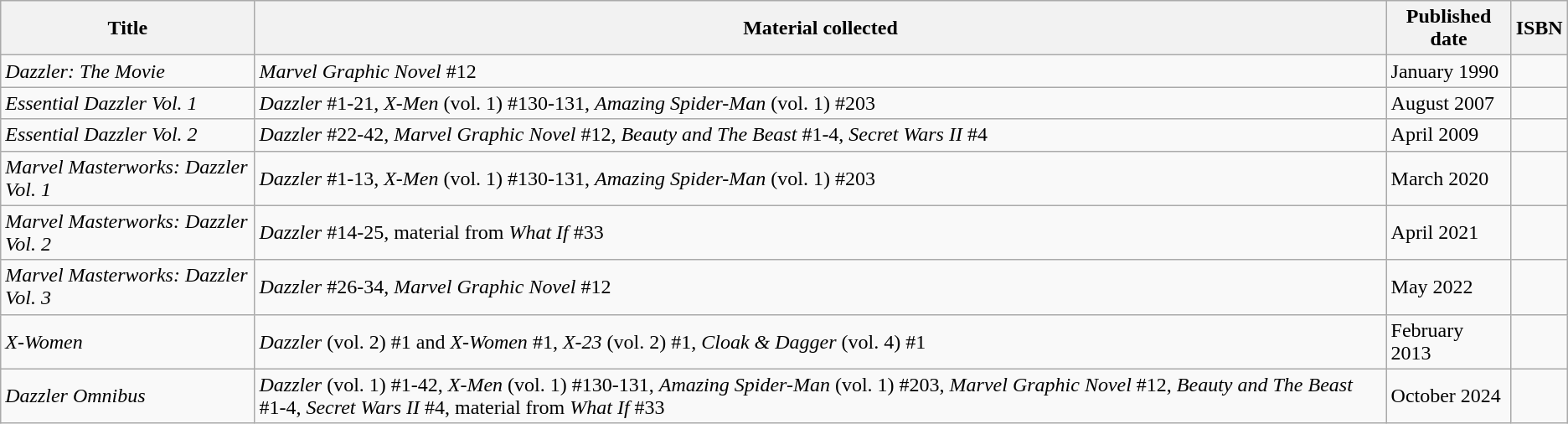<table class="wikitable">
<tr>
<th>Title</th>
<th>Material collected</th>
<th>Published date</th>
<th>ISBN</th>
</tr>
<tr>
<td><em>Dazzler: The Movie</em></td>
<td><em>Marvel Graphic Novel</em> #12</td>
<td>January 1990</td>
<td></td>
</tr>
<tr>
<td><em>Essential Dazzler Vol. 1</em></td>
<td><em>Dazzler</em> #1-21, <em>X-Men</em> (vol. 1) #130-131, <em>Amazing Spider-Man</em> (vol. 1) #203</td>
<td>August 2007</td>
<td></td>
</tr>
<tr>
<td><em>Essential Dazzler Vol. 2</em></td>
<td><em>Dazzler</em> #22-42, <em>Marvel Graphic Novel</em> #12, <em>Beauty and The Beast</em> #1-4, <em>Secret Wars II</em> #4</td>
<td>April 2009</td>
<td></td>
</tr>
<tr>
<td><em>Marvel Masterworks: Dazzler Vol. 1</em></td>
<td><em>Dazzler</em> #1-13, <em>X-Men</em> (vol. 1) #130-131, <em>Amazing Spider-Man</em> (vol. 1) #203</td>
<td>March 2020</td>
<td></td>
</tr>
<tr>
<td><em>Marvel Masterworks: Dazzler Vol. 2</em></td>
<td><em>Dazzler</em> #14-25, material from <em>What If</em> #33</td>
<td>April 2021</td>
<td></td>
</tr>
<tr>
<td><em>Marvel Masterworks: Dazzler Vol. 3</em></td>
<td><em>Dazzler</em> #26-34, <em>Marvel Graphic Novel</em> #12</td>
<td>May 2022</td>
<td></td>
</tr>
<tr>
<td><em>X-Women</em></td>
<td><em>Dazzler</em> (vol. 2) #1 and <em>X-Women</em> #1, <em>X-23</em> (vol. 2) #1, <em>Cloak & Dagger</em> (vol. 4) #1</td>
<td>February 2013</td>
<td></td>
</tr>
<tr>
<td><em>Dazzler Omnibus</em></td>
<td><em>Dazzler</em> (vol. 1) #1-42, <em>X-Men</em> (vol. 1) #130-131, <em>Amazing Spider-Man</em> (vol. 1) #203, <em>Marvel Graphic Novel</em> #12, <em>Beauty and The Beast</em> #1-4, <em>Secret Wars II</em> #4, material from <em>What If</em> #33</td>
<td>October 2024</td>
<td></td>
</tr>
</table>
